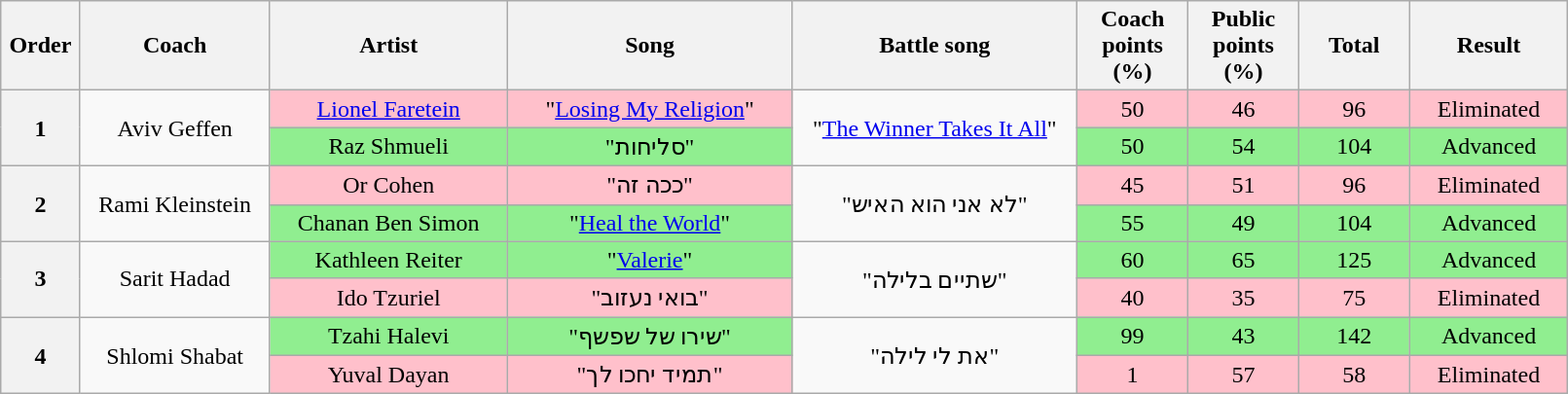<table class="wikitable" style="text-align: center; width:85%;">
<tr>
<th width="05%">Order</th>
<th width="12%">Coach</th>
<th width="15%">Artist</th>
<th width="18%">Song</th>
<th width="18%">Battle song</th>
<th width="7%">Coach points (%)</th>
<th width="7%">Public points (%)</th>
<th width="7%">Total</th>
<th width="10%">Result</th>
</tr>
<tr>
<th rowspan=2>1</th>
<td rowspan=2>Aviv Geffen</td>
<td style="background-color:pink;"><a href='#'>Lionel Faretein</a></td>
<td style="background-color:pink;">"<a href='#'>Losing My Religion</a>"</td>
<td rowspan=2>"<a href='#'>The Winner Takes It All</a>"</td>
<td style="background-color:pink;">50</td>
<td style="background-color:pink;">46</td>
<td style="background-color:pink;">96</td>
<td style="background-color:pink;">Eliminated</td>
</tr>
<tr>
<td style="background-color:lightgreen;">Raz Shmueli</td>
<td style="background-color:lightgreen;">"סליחות"</td>
<td style="background-color:lightgreen;">50</td>
<td style="background-color:lightgreen;">54</td>
<td style="background-color:lightgreen;">104</td>
<td style="background-color:lightgreen;">Advanced</td>
</tr>
<tr>
<th rowspan=2>2</th>
<td rowspan=2>Rami Kleinstein</td>
<td style="background-color:pink;">Or Cohen</td>
<td style="background-color:pink;">"ככה זה"</td>
<td rowspan=2>"לא אני הוא האיש"</td>
<td style="background-color:pink;">45</td>
<td style="background-color:pink;">51</td>
<td style="background-color:pink;">96</td>
<td style="background-color:pink;">Eliminated</td>
</tr>
<tr>
<td style="background-color:lightgreen;">Chanan Ben Simon</td>
<td style="background-color:lightgreen;">"<a href='#'>Heal the World</a>"</td>
<td style="background-color:lightgreen;">55</td>
<td style="background-color:lightgreen;">49</td>
<td style="background-color:lightgreen;">104</td>
<td style="background-color:lightgreen;">Advanced</td>
</tr>
<tr>
<th rowspan=2>3</th>
<td rowspan=2>Sarit Hadad</td>
<td style="background-color:lightgreen;">Kathleen Reiter</td>
<td style="background-color:lightgreen;">"<a href='#'>Valerie</a>"</td>
<td rowspan=2>"שתיים בלילה"</td>
<td style="background-color:lightgreen;">60</td>
<td style="background-color:lightgreen;">65</td>
<td style="background-color:lightgreen;">125</td>
<td style="background-color:lightgreen;">Advanced</td>
</tr>
<tr>
<td style="background-color:pink;">Ido Tzuriel</td>
<td style="background-color:pink;">"בואי נעזוב"</td>
<td style="background-color:pink;">40</td>
<td style="background-color:pink;">35</td>
<td style="background-color:pink;">75</td>
<td style="background-color:pink;">Eliminated</td>
</tr>
<tr>
<th rowspan=2>4</th>
<td rowspan=2>Shlomi Shabat</td>
<td style="background-color:lightgreen;">Tzahi Halevi</td>
<td style="background-color:lightgreen;">"שירו של שפשף"</td>
<td rowspan=2>"את לי לילה"</td>
<td style="background-color:lightgreen;">99</td>
<td style="background-color:lightgreen;">43</td>
<td style="background-color:lightgreen;">142</td>
<td style="background-color:lightgreen;">Advanced</td>
</tr>
<tr>
<td style="background-color:pink;">Yuval Dayan</td>
<td style="background-color:pink;">"תמיד יחכו לך"</td>
<td style="background-color:pink;">1</td>
<td style="background-color:pink;">57</td>
<td style="background-color:pink;">58</td>
<td style="background-color:pink;">Eliminated</td>
</tr>
</table>
